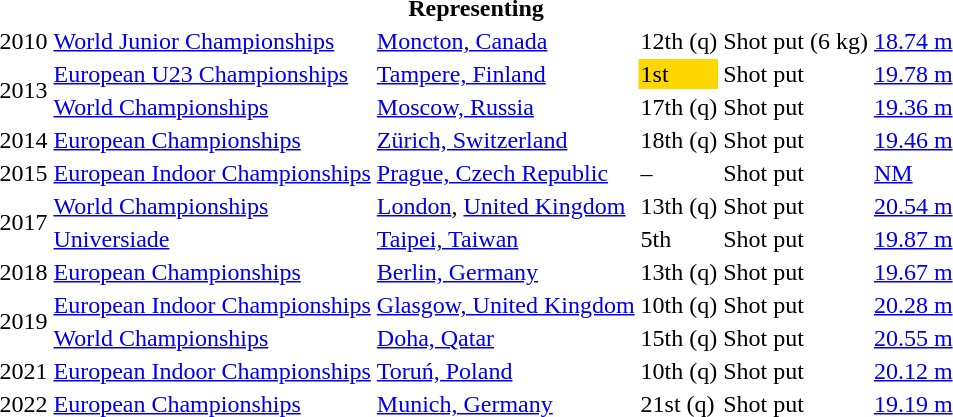<table>
<tr>
<th colspan="6">Representing </th>
</tr>
<tr>
<td>2010</td>
<td><a href='#'>World Junior Championships</a></td>
<td><a href='#'>Moncton, Canada</a></td>
<td>12th (q)</td>
<td>Shot put (6 kg)</td>
<td><a href='#'>18.74 m</a></td>
</tr>
<tr>
<td rowspan=2>2013</td>
<td><a href='#'>European U23 Championships</a></td>
<td><a href='#'>Tampere, Finland</a></td>
<td bgcolor=gold>1st</td>
<td>Shot put</td>
<td><a href='#'>19.78 m</a></td>
</tr>
<tr>
<td><a href='#'>World Championships</a></td>
<td><a href='#'>Moscow, Russia</a></td>
<td>17th (q)</td>
<td>Shot put</td>
<td><a href='#'>19.36 m</a></td>
</tr>
<tr>
<td>2014</td>
<td><a href='#'>European Championships</a></td>
<td><a href='#'>Zürich, Switzerland</a></td>
<td>18th (q)</td>
<td>Shot put</td>
<td><a href='#'>19.46 m</a></td>
</tr>
<tr>
<td>2015</td>
<td><a href='#'>European Indoor Championships</a></td>
<td><a href='#'>Prague, Czech Republic</a></td>
<td>–</td>
<td>Shot put</td>
<td><a href='#'>NM</a></td>
</tr>
<tr>
<td rowspan=2>2017</td>
<td><a href='#'>World Championships</a></td>
<td><a href='#'>London</a>, <a href='#'>United Kingdom</a></td>
<td>13th (q)</td>
<td>Shot put</td>
<td><a href='#'>20.54 m</a></td>
</tr>
<tr>
<td><a href='#'>Universiade</a></td>
<td><a href='#'>Taipei, Taiwan</a></td>
<td>5th</td>
<td>Shot put</td>
<td><a href='#'>19.87 m</a></td>
</tr>
<tr>
<td>2018</td>
<td><a href='#'>European Championships</a></td>
<td><a href='#'>Berlin, Germany</a></td>
<td>13th (q)</td>
<td>Shot put</td>
<td><a href='#'>19.67 m</a></td>
</tr>
<tr>
<td rowspan=2>2019</td>
<td><a href='#'>European Indoor Championships</a></td>
<td><a href='#'>Glasgow, United Kingdom</a></td>
<td>10th (q)</td>
<td>Shot put</td>
<td><a href='#'>20.28 m</a></td>
</tr>
<tr>
<td><a href='#'>World Championships</a></td>
<td><a href='#'>Doha, Qatar</a></td>
<td>15th (q)</td>
<td>Shot put</td>
<td><a href='#'>20.55 m</a></td>
</tr>
<tr>
<td>2021</td>
<td><a href='#'>European Indoor Championships</a></td>
<td><a href='#'>Toruń, Poland</a></td>
<td>10th (q)</td>
<td>Shot put</td>
<td><a href='#'>20.12 m</a></td>
</tr>
<tr>
<td>2022</td>
<td><a href='#'>European Championships</a></td>
<td><a href='#'>Munich, Germany</a></td>
<td>21st (q)</td>
<td>Shot put</td>
<td><a href='#'>19.19	m</a></td>
</tr>
</table>
